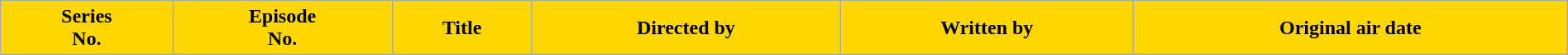<table class="wikitable plainrowheaders" style="width:100%;">
<tr>
<th style="background:gold;">Series<br>No.</th>
<th style="background:gold;">Episode<br>No.</th>
<th style="background:gold;">Title</th>
<th style="background:gold;">Directed by</th>
<th style="background:gold;">Written by</th>
<th style="background:gold;">Original air date<br>





</th>
</tr>
</table>
